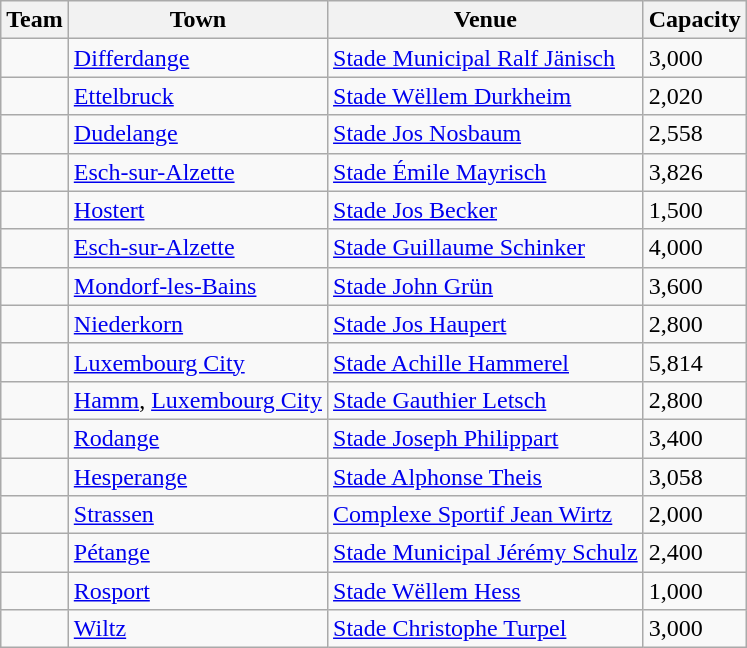<table class="wikitable sortable">
<tr>
<th>Team</th>
<th>Town</th>
<th>Venue</th>
<th>Capacity</th>
</tr>
<tr>
<td></td>
<td><a href='#'>Differdange</a></td>
<td><a href='#'>Stade Municipal Ralf Jänisch</a></td>
<td>3,000</td>
</tr>
<tr>
<td></td>
<td><a href='#'>Ettelbruck</a></td>
<td><a href='#'>Stade Wëllem Durkheim</a></td>
<td>2,020</td>
</tr>
<tr>
<td></td>
<td><a href='#'>Dudelange</a></td>
<td><a href='#'>Stade Jos Nosbaum</a></td>
<td>2,558</td>
</tr>
<tr>
<td></td>
<td><a href='#'>Esch-sur-Alzette</a></td>
<td><a href='#'>Stade Émile Mayrisch</a></td>
<td>3,826</td>
</tr>
<tr>
<td></td>
<td><a href='#'>Hostert</a></td>
<td><a href='#'>Stade Jos Becker</a></td>
<td>1,500</td>
</tr>
<tr>
<td></td>
<td><a href='#'>Esch-sur-Alzette</a></td>
<td><a href='#'>Stade Guillaume Schinker</a></td>
<td>4,000</td>
</tr>
<tr>
<td></td>
<td><a href='#'>Mondorf-les-Bains</a></td>
<td><a href='#'>Stade John Grün</a></td>
<td>3,600</td>
</tr>
<tr>
<td></td>
<td><a href='#'>Niederkorn</a></td>
<td><a href='#'>Stade Jos Haupert</a></td>
<td>2,800</td>
</tr>
<tr>
<td></td>
<td><a href='#'>Luxembourg City</a></td>
<td><a href='#'>Stade Achille Hammerel</a></td>
<td>5,814</td>
</tr>
<tr>
<td></td>
<td><a href='#'>Hamm</a>, <a href='#'>Luxembourg City</a></td>
<td><a href='#'>Stade Gauthier Letsch</a></td>
<td>2,800</td>
</tr>
<tr>
<td></td>
<td><a href='#'>Rodange</a></td>
<td><a href='#'>Stade Joseph Philippart</a></td>
<td>3,400</td>
</tr>
<tr>
<td></td>
<td><a href='#'>Hesperange</a></td>
<td><a href='#'>Stade Alphonse Theis</a></td>
<td>3,058</td>
</tr>
<tr>
<td></td>
<td><a href='#'>Strassen</a></td>
<td><a href='#'>Complexe Sportif Jean Wirtz</a></td>
<td>2,000</td>
</tr>
<tr>
<td></td>
<td><a href='#'>Pétange</a></td>
<td><a href='#'>Stade Municipal Jérémy Schulz</a></td>
<td>2,400</td>
</tr>
<tr>
<td></td>
<td><a href='#'>Rosport</a></td>
<td><a href='#'>Stade Wëllem Hess</a></td>
<td>1,000</td>
</tr>
<tr>
<td></td>
<td><a href='#'>Wiltz</a></td>
<td><a href='#'>Stade Christophe Turpel</a></td>
<td>3,000</td>
</tr>
</table>
